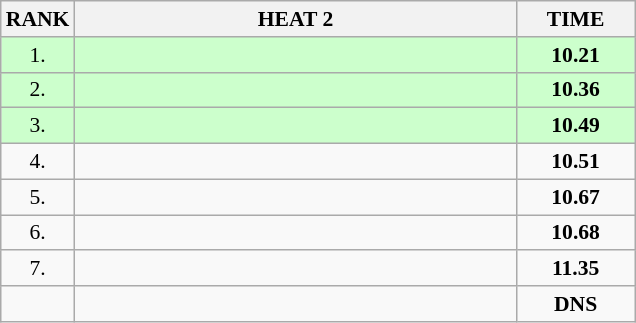<table class="wikitable" style="border-collapse: collapse; font-size: 90%;">
<tr>
<th>RANK</th>
<th style="width: 20em">HEAT 2</th>
<th style="width: 5em">TIME</th>
</tr>
<tr style="background:#ccffcc;">
<td align="center">1.</td>
<td></td>
<td align="center"><strong>10.21</strong></td>
</tr>
<tr style="background:#ccffcc;">
<td align="center">2.</td>
<td></td>
<td align="center"><strong>10.36</strong></td>
</tr>
<tr style="background:#ccffcc;">
<td align="center">3.</td>
<td></td>
<td align="center"><strong>10.49</strong></td>
</tr>
<tr>
<td align="center">4.</td>
<td></td>
<td align="center"><strong>10.51</strong></td>
</tr>
<tr>
<td align="center">5.</td>
<td></td>
<td align="center"><strong>10.67</strong></td>
</tr>
<tr>
<td align="center">6.</td>
<td></td>
<td align="center"><strong>10.68</strong></td>
</tr>
<tr>
<td align="center">7.</td>
<td></td>
<td align="center"><strong>11.35</strong></td>
</tr>
<tr>
<td align="center"></td>
<td></td>
<td align="center"><strong>DNS</strong></td>
</tr>
</table>
